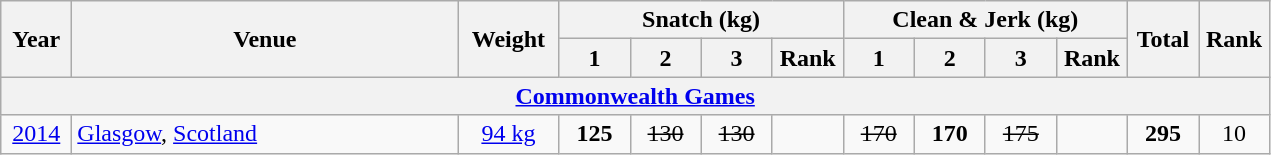<table class = "wikitable" style="text-align:center;">
<tr>
<th rowspan=2 width=40>Year</th>
<th rowspan=2 width=250>Venue</th>
<th rowspan=2 width=60>Weight</th>
<th colspan=4>Snatch (kg)</th>
<th colspan=4>Clean & Jerk (kg)</th>
<th rowspan=2 width=40>Total</th>
<th rowspan=2 width=40>Rank</th>
</tr>
<tr>
<th width=40>1</th>
<th width=40>2</th>
<th width=40>3</th>
<th width=40>Rank</th>
<th width=40>1</th>
<th width=40>2</th>
<th width=40>3</th>
<th width=40>Rank</th>
</tr>
<tr>
<th colspan=13><a href='#'>Commonwealth Games</a></th>
</tr>
<tr>
<td><a href='#'>2014</a></td>
<td align=left> <a href='#'>Glasgow</a>, <a href='#'>Scotland</a></td>
<td><a href='#'>94 kg</a></td>
<td><strong>125</strong></td>
<td><s>130</s></td>
<td><s>130</s></td>
<td></td>
<td><s>170</s></td>
<td><strong>170</strong></td>
<td><s>175</s></td>
<td></td>
<td><strong>295</strong></td>
<td>10</td>
</tr>
</table>
